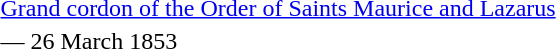<table>
<tr>
<td rowspan=2 style="width:60px; vertical-align:top;"></td>
<td><a href='#'>Grand cordon of the Order of Saints Maurice and Lazarus</a></td>
</tr>
<tr>
<td>— 26 March 1853</td>
</tr>
</table>
